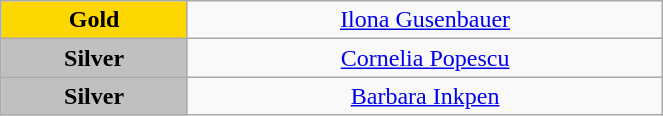<table class="wikitable" style="text-align:center; " width="35%">
<tr>
<td bgcolor="gold"><strong>Gold</strong></td>
<td><a href='#'>Ilona Gusenbauer</a><br>  <small><em></em></small></td>
</tr>
<tr>
<td bgcolor="silver"><strong>Silver</strong></td>
<td><a href='#'>Cornelia Popescu</a><br>  <small><em></em></small></td>
</tr>
<tr>
<td bgcolor="silver"><strong>Silver</strong></td>
<td><a href='#'>Barbara Inkpen</a><br>  <small><em></em></small></td>
</tr>
</table>
